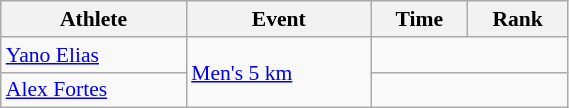<table class="wikitable" style="text-align:center; font-size:90%; width:30%;">
<tr>
<th>Athlete</th>
<th>Event</th>
<th>Time</th>
<th>Rank</th>
</tr>
<tr>
<td align=left><a href='#'>Yano Elias</a></td>
<td align=left rowspan=2><a href='#'>Men's 5 km</a></td>
<td colspan=2></td>
</tr>
<tr>
<td align=left><a href='#'>Alex Fortes</a></td>
<td colspan=2></td>
</tr>
</table>
